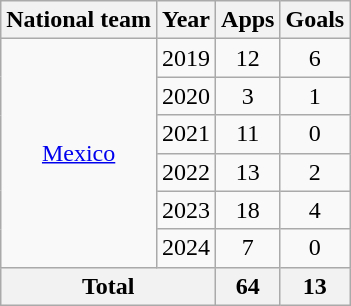<table class="wikitable" style="text-align:center">
<tr>
<th>National team</th>
<th>Year</th>
<th>Apps</th>
<th>Goals</th>
</tr>
<tr>
<td rowspan="6"><a href='#'>Mexico</a></td>
<td>2019</td>
<td>12</td>
<td>6</td>
</tr>
<tr>
<td>2020</td>
<td>3</td>
<td>1</td>
</tr>
<tr>
<td>2021</td>
<td>11</td>
<td>0</td>
</tr>
<tr>
<td>2022</td>
<td>13</td>
<td>2</td>
</tr>
<tr>
<td>2023</td>
<td>18</td>
<td>4</td>
</tr>
<tr>
<td>2024</td>
<td>7</td>
<td>0</td>
</tr>
<tr>
<th colspan="2">Total</th>
<th>64</th>
<th>13</th>
</tr>
</table>
